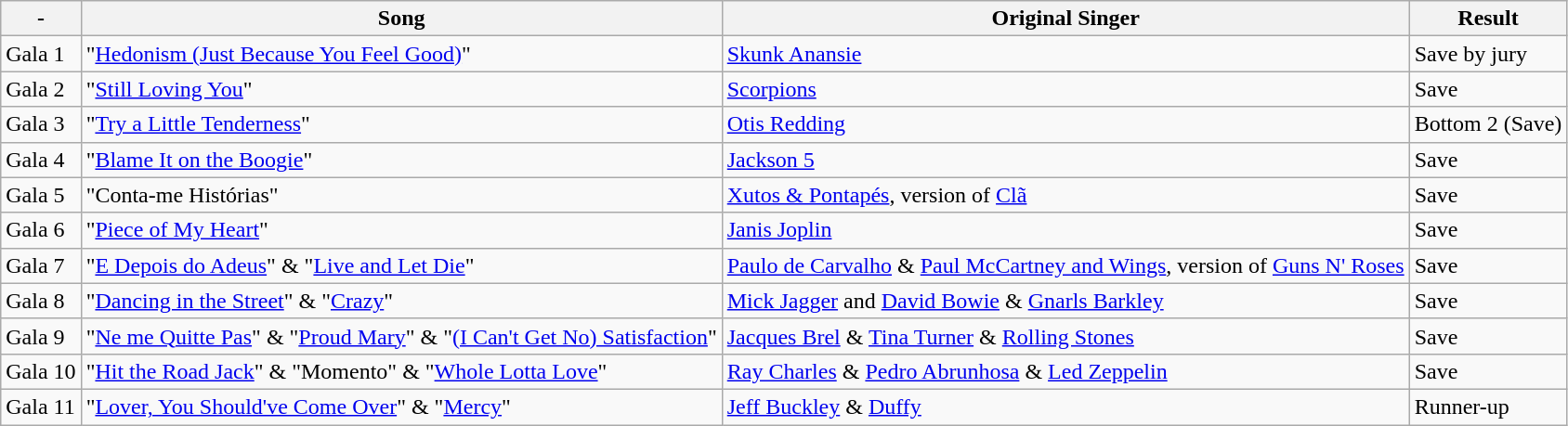<table class="wikitable">
<tr>
<th>-</th>
<th>Song</th>
<th>Original Singer</th>
<th>Result</th>
</tr>
<tr>
<td>Gala 1</td>
<td>"<a href='#'>Hedonism (Just Because You Feel Good)</a>"</td>
<td><a href='#'>Skunk Anansie</a></td>
<td>Save by jury</td>
</tr>
<tr>
<td>Gala 2</td>
<td>"<a href='#'>Still Loving You</a>"</td>
<td><a href='#'>Scorpions</a></td>
<td>Save</td>
</tr>
<tr>
<td>Gala 3</td>
<td>"<a href='#'>Try a Little Tenderness</a>"</td>
<td><a href='#'>Otis Redding</a></td>
<td>Bottom 2 (Save)</td>
</tr>
<tr>
<td>Gala 4</td>
<td>"<a href='#'>Blame It on the Boogie</a>"</td>
<td><a href='#'>Jackson 5</a></td>
<td>Save</td>
</tr>
<tr>
<td>Gala 5</td>
<td>"Conta-me Histórias"</td>
<td><a href='#'>Xutos & Pontapés</a>, version of <a href='#'>Clã</a></td>
<td>Save</td>
</tr>
<tr>
<td>Gala 6</td>
<td>"<a href='#'>Piece of My Heart</a>"</td>
<td><a href='#'>Janis Joplin</a></td>
<td>Save</td>
</tr>
<tr>
<td>Gala 7</td>
<td>"<a href='#'>E Depois do Adeus</a>" & "<a href='#'>Live and Let Die</a>"</td>
<td><a href='#'>Paulo de Carvalho</a> & <a href='#'>Paul McCartney and Wings</a>, version of <a href='#'>Guns N' Roses</a></td>
<td>Save</td>
</tr>
<tr>
<td>Gala 8</td>
<td>"<a href='#'>Dancing in the Street</a>" & "<a href='#'>Crazy</a>"</td>
<td><a href='#'>Mick Jagger</a> and <a href='#'>David Bowie</a> & <a href='#'>Gnarls Barkley</a></td>
<td>Save</td>
</tr>
<tr>
<td>Gala 9</td>
<td>"<a href='#'>Ne me Quitte Pas</a>" & "<a href='#'>Proud Mary</a>" & "<a href='#'>(I Can't Get No) Satisfaction</a>"</td>
<td><a href='#'>Jacques Brel</a> & <a href='#'>Tina Turner</a> & <a href='#'>Rolling Stones</a></td>
<td>Save</td>
</tr>
<tr>
<td>Gala 10</td>
<td>"<a href='#'>Hit the Road Jack</a>" & "Momento" & "<a href='#'>Whole Lotta Love</a>"</td>
<td><a href='#'>Ray Charles</a> & <a href='#'>Pedro Abrunhosa</a> & <a href='#'>Led Zeppelin</a></td>
<td>Save</td>
</tr>
<tr>
<td>Gala 11</td>
<td>"<a href='#'>Lover, You Should've Come Over</a>" & "<a href='#'>Mercy</a>"</td>
<td><a href='#'>Jeff Buckley</a> & <a href='#'>Duffy</a></td>
<td>Runner-up</td>
</tr>
</table>
